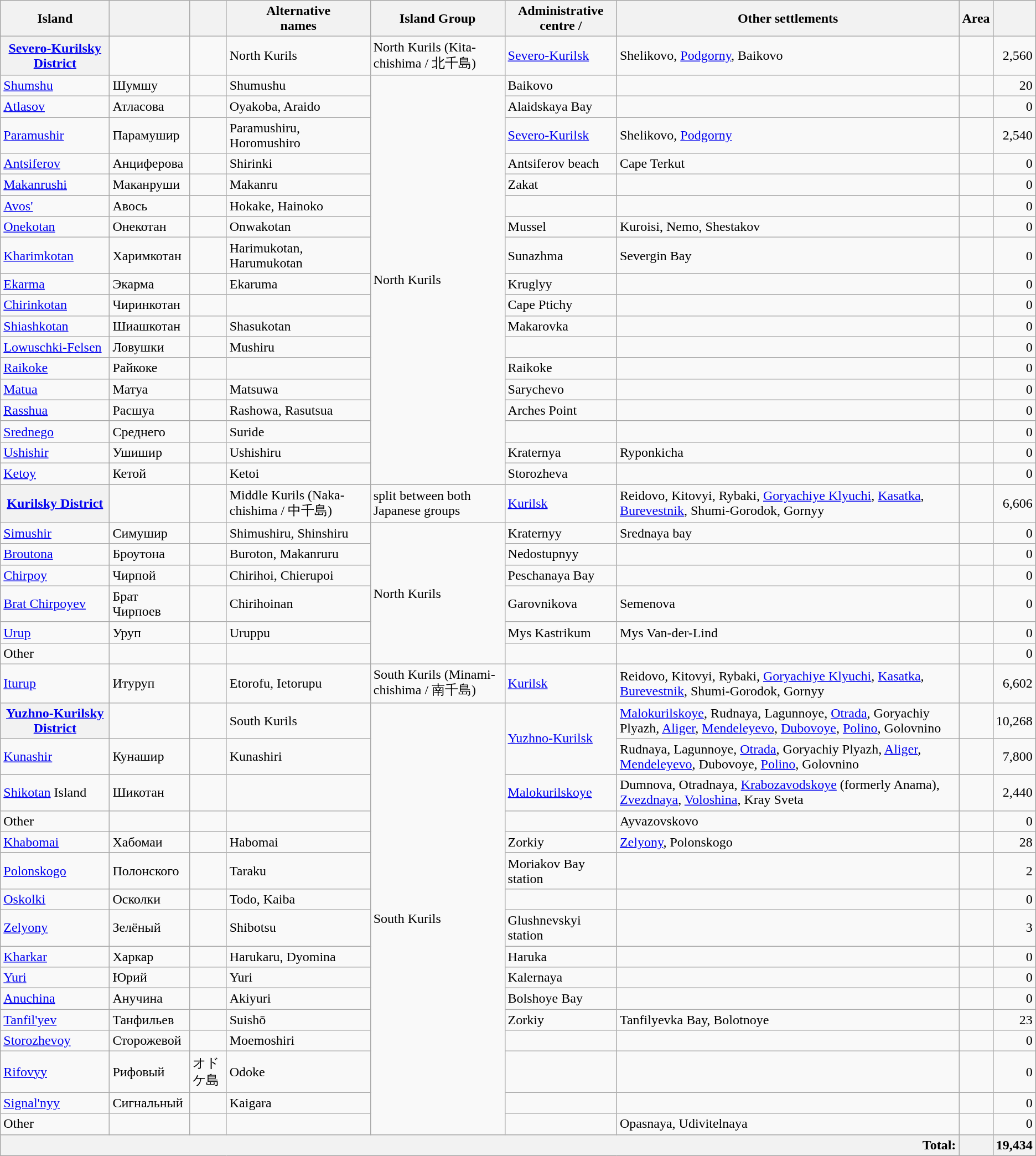<table class="wikitable sortable">
<tr>
<th scope="col">Island</th>
<th scope="col"></th>
<th scope="col"></th>
<th scope="col">Alternative<br>names</th>
<th scope="col">Island Group</th>
<th scope="col">Administrative centre /<br></th>
<th scope="col">Other settlements</th>
<th scope="col" data-sort-type="number">Area</th>
<th scope="col"></th>
</tr>
<tr>
<th><a href='#'>Severo-Kurilsky District</a></th>
<td></td>
<td></td>
<td>North Kurils</td>
<td>North Kurils (Kita-chishima / 北千島)</td>
<td><a href='#'>Severo-Kurilsk</a></td>
<td>Shelikovo, <a href='#'>Podgorny</a>, Baikovo</td>
<td style="text-align: right;"></td>
<td style="text-align: right;">2,560</td>
</tr>
<tr>
<td><a href='#'>Shumshu</a></td>
<td>Шумшу</td>
<td></td>
<td>Shumushu</td>
<td rowspan="18">North Kurils</td>
<td>Baikovo</td>
<td></td>
<td style="text-align: right;"></td>
<td style="text-align: right;">20</td>
</tr>
<tr>
<td><a href='#'>Atlasov</a></td>
<td>Атласова</td>
<td></td>
<td>Oyakoba, Araido</td>
<td>Alaidskaya Bay</td>
<td></td>
<td style="text-align: right;"></td>
<td style="text-align: right;">0</td>
</tr>
<tr>
<td><a href='#'>Paramushir</a></td>
<td>Парамушир</td>
<td></td>
<td>Paramushiru, Horomushiro</td>
<td><a href='#'>Severo-Kurilsk</a></td>
<td>Shelikovo, <a href='#'>Podgorny</a></td>
<td style="text-align: right;"></td>
<td style="text-align: right;">2,540</td>
</tr>
<tr>
<td><a href='#'>Antsiferov</a></td>
<td>Анциферова</td>
<td></td>
<td>Shirinki</td>
<td>Antsiferov beach</td>
<td>Cape Terkut</td>
<td style="text-align: right;"></td>
<td style="text-align: right;">0</td>
</tr>
<tr>
<td><a href='#'>Makanrushi</a></td>
<td>Маканруши</td>
<td></td>
<td>Makanru</td>
<td>Zakat</td>
<td></td>
<td style="text-align: right;"></td>
<td style="text-align: right;">0</td>
</tr>
<tr>
<td><a href='#'>Avos'</a></td>
<td>Авось</td>
<td></td>
<td>Hokake, Hainoko</td>
<td></td>
<td></td>
<td style="text-align: right;"></td>
<td style="text-align: right;">0</td>
</tr>
<tr>
<td><a href='#'>Onekotan</a></td>
<td>Онекотан</td>
<td></td>
<td>Onwakotan</td>
<td>Mussel</td>
<td>Kuroisi, Nemo, Shestakov</td>
<td style="text-align: right;"></td>
<td style="text-align: right;">0</td>
</tr>
<tr>
<td><a href='#'>Kharimkotan</a></td>
<td>Харимкотан</td>
<td><br></td>
<td>Harimukotan, Harumukotan</td>
<td>Sunazhma</td>
<td>Severgin Bay</td>
<td style="text-align: right;"></td>
<td style="text-align: right;">0</td>
</tr>
<tr>
<td><a href='#'>Ekarma</a></td>
<td>Экарма</td>
<td></td>
<td>Ekaruma</td>
<td>Kruglyy</td>
<td></td>
<td style="text-align: right;"></td>
<td style="text-align: right;">0</td>
</tr>
<tr>
<td><a href='#'>Chirinkotan</a></td>
<td>Чиринкотан</td>
<td></td>
<td></td>
<td>Cape Ptichy</td>
<td></td>
<td style="text-align: right;"></td>
<td style="text-align: right;">0</td>
</tr>
<tr>
<td><a href='#'>Shiashkotan</a></td>
<td>Шиашкотан</td>
<td></td>
<td>Shasukotan</td>
<td>Makarovka</td>
<td></td>
<td style="text-align: right;"></td>
<td style="text-align: right;">0</td>
</tr>
<tr>
<td><a href='#'>Lowuschki-Felsen</a></td>
<td>Ловушки</td>
<td></td>
<td>Mushiru</td>
<td></td>
<td></td>
<td style="text-align: right;"></td>
<td style="text-align: right;">0</td>
</tr>
<tr>
<td><a href='#'>Raikoke</a></td>
<td>Райкоке</td>
<td></td>
<td></td>
<td>Raikoke</td>
<td></td>
<td style="text-align: right;"></td>
<td style="text-align: right;">0</td>
</tr>
<tr>
<td><a href='#'>Matua</a></td>
<td>Матуа</td>
<td></td>
<td>Matsuwa</td>
<td>Sarychevo</td>
<td></td>
<td style="text-align: right;"></td>
<td style="text-align: right;">0</td>
</tr>
<tr>
<td><a href='#'>Rasshua</a></td>
<td>Расшуа</td>
<td></td>
<td>Rashowa, Rasutsua</td>
<td>Arches Point</td>
<td></td>
<td style="text-align: right;"></td>
<td style="text-align: right;">0</td>
</tr>
<tr>
<td><a href='#'>Srednego</a></td>
<td>Среднего</td>
<td></td>
<td>Suride</td>
<td></td>
<td></td>
<td style="text-align: right;"></td>
<td style="text-align: right;">0</td>
</tr>
<tr>
<td><a href='#'>Ushishir</a></td>
<td>Ушишир</td>
<td></td>
<td>Ushishiru</td>
<td>Kraternya</td>
<td>Ryponkicha</td>
<td style="text-align: right;"></td>
<td style="text-align: right;">0</td>
</tr>
<tr>
<td><a href='#'>Ketoy</a></td>
<td>Кетой</td>
<td></td>
<td>Ketoi</td>
<td>Storozheva</td>
<td></td>
<td style="text-align: right;"></td>
<td style="text-align: right;">0</td>
</tr>
<tr>
<th><a href='#'>Kurilsky District</a></th>
<td></td>
<td></td>
<td>Middle Kurils (Naka-chishima / 中千島)</td>
<td>split between both Japanese groups</td>
<td><a href='#'>Kurilsk</a></td>
<td>Reidovo, Kitovyi, Rybaki, <a href='#'>Goryachiye Klyuchi</a>, <a href='#'>Kasatka</a>, <a href='#'>Burevestnik</a>, Shumi-Gorodok, Gornyy</td>
<td style="text-align: right;"></td>
<td style="text-align: right;">6,606</td>
</tr>
<tr>
<td><a href='#'>Simushir</a></td>
<td>Симушир</td>
<td></td>
<td>Shimushiru, Shinshiru</td>
<td rowspan="6">North Kurils</td>
<td>Kraternyy</td>
<td>Srednaya bay</td>
<td style="text-align: right;"></td>
<td style="text-align: right;">0</td>
</tr>
<tr>
<td><a href='#'>Broutona</a></td>
<td>Броутона</td>
<td></td>
<td>Buroton, Makanruru</td>
<td>Nedostupnyy</td>
<td></td>
<td style="text-align: right;"></td>
<td style="text-align: right;">0</td>
</tr>
<tr>
<td><a href='#'>Chirpoy</a></td>
<td>Чирпой</td>
<td></td>
<td>Chirihoi, Chierupoi</td>
<td>Peschanaya Bay</td>
<td></td>
<td style="text-align: right;"></td>
<td style="text-align: right;">0</td>
</tr>
<tr>
<td><a href='#'>Brat Chirpoyev</a></td>
<td>Брат Чирпоев</td>
<td></td>
<td>Chirihoinan</td>
<td>Garovnikova</td>
<td>Semenova</td>
<td style="text-align: right;"></td>
<td style="text-align: right;">0</td>
</tr>
<tr>
<td><a href='#'>Urup</a></td>
<td>Уруп</td>
<td></td>
<td>Uruppu</td>
<td>Mys Kastrikum</td>
<td>Mys Van-der-Lind</td>
<td style="text-align: right;"></td>
<td style="text-align: right;">0</td>
</tr>
<tr>
<td>Other</td>
<td></td>
<td></td>
<td></td>
<td></td>
<td></td>
<td style="text-align: right;"></td>
<td style="text-align: right;">0</td>
</tr>
<tr>
<td><a href='#'>Iturup</a></td>
<td>Итуруп</td>
<td></td>
<td>Etorofu, Ietorupu</td>
<td>South Kurils (Minami-chishima / 南千島)</td>
<td><a href='#'>Kurilsk</a></td>
<td>Reidovo, Kitovyi, Rybaki, <a href='#'>Goryachiye Klyuchi</a>, <a href='#'>Kasatka</a>, <a href='#'>Burevestnik</a>, Shumi-Gorodok, Gornyy</td>
<td style="text-align: right;"></td>
<td style="text-align: right;">6,602</td>
</tr>
<tr>
<th><a href='#'>Yuzhno-Kurilsky District</a></th>
<td></td>
<td></td>
<td>South Kurils</td>
<td rowspan="16">South Kurils</td>
<td rowspan="2"><a href='#'>Yuzhno-Kurilsk</a></td>
<td><a href='#'>Malokurilskoye</a>, Rudnaya, Lagunnoye, <a href='#'>Otrada</a>, Goryachiy Plyazh, <a href='#'>Aliger</a>, <a href='#'>Mendeleyevo</a>, <a href='#'>Dubovoye</a>, <a href='#'>Polino</a>, Golovnino</td>
<td style="text-align: right;"></td>
<td style="text-align: right;">10,268</td>
</tr>
<tr>
<td><a href='#'>Kunashir</a></td>
<td>Кунашир</td>
<td></td>
<td>Kunashiri</td>
<td>Rudnaya, Lagunnoye, <a href='#'>Otrada</a>, Goryachiy Plyazh, <a href='#'>Aliger</a>, <a href='#'>Mendeleyevo</a>, Dubovoye, <a href='#'>Polino</a>, Golovnino</td>
<td style="text-align: right;"></td>
<td style="text-align: right;">7,800</td>
</tr>
<tr>
<td><a href='#'>Shikotan</a> Island</td>
<td>Шикотан</td>
<td></td>
<td></td>
<td><a href='#'>Malokurilskoye</a></td>
<td>Dumnova, Otradnaya, <a href='#'>Krabozavodskoye</a> (formerly Anama), <a href='#'>Zvezdnaya</a>, <a href='#'>Voloshina</a>, Kray Sveta</td>
<td style="text-align: right;"></td>
<td style="text-align: right;">2,440</td>
</tr>
<tr>
<td>Other</td>
<td></td>
<td></td>
<td></td>
<td></td>
<td>Ayvazovskovo</td>
<td style="text-align: right;"></td>
<td style="text-align: right;">0</td>
</tr>
<tr>
<td><a href='#'>Khabomai</a></td>
<td>Хабомаи</td>
<td></td>
<td>Habomai</td>
<td>Zorkiy</td>
<td><a href='#'>Zelyony</a>, Polonskogo</td>
<td style="text-align: right;"></td>
<td style="text-align: right;">28</td>
</tr>
<tr>
<td><a href='#'>Polonskogo</a></td>
<td>Полонского</td>
<td></td>
<td>Taraku</td>
<td>Moriakov Bay station</td>
<td></td>
<td style="text-align: right;"></td>
<td style="text-align: right;">2</td>
</tr>
<tr>
<td><a href='#'>Oskolki</a></td>
<td>Осколки</td>
<td></td>
<td>Todo, Kaiba</td>
<td></td>
<td></td>
<td></td>
<td style="text-align: right;">0</td>
</tr>
<tr>
<td><a href='#'>Zelyony</a></td>
<td>Зелёный</td>
<td></td>
<td>Shibotsu</td>
<td>Glushnevskyi station</td>
<td></td>
<td style="text-align: right;"></td>
<td style="text-align: right;">3</td>
</tr>
<tr>
<td><a href='#'>Kharkar</a></td>
<td>Харкар</td>
<td></td>
<td>Harukaru, Dyomina</td>
<td>Haruka</td>
<td></td>
<td style="text-align: right;"></td>
<td style="text-align: right;">0</td>
</tr>
<tr>
<td><a href='#'>Yuri</a></td>
<td>Юрий</td>
<td></td>
<td>Yuri</td>
<td>Kalernaya</td>
<td></td>
<td style="text-align: right;"></td>
<td style="text-align: right;">0</td>
</tr>
<tr>
<td><a href='#'>Anuchina</a></td>
<td>Анучина</td>
<td></td>
<td>Akiyuri</td>
<td>Bolshoye Bay</td>
<td></td>
<td style="text-align: right;"></td>
<td style="text-align: right;">0</td>
</tr>
<tr>
<td><a href='#'>Tanfil'yev</a></td>
<td>Танфильев</td>
<td></td>
<td>Suishō</td>
<td>Zorkiy</td>
<td>Tanfilyevka Bay, Bolotnoye</td>
<td style="text-align: right;"></td>
<td style="text-align: right;">23</td>
</tr>
<tr>
<td><a href='#'>Storozhevoy</a></td>
<td>Сторожевой</td>
<td></td>
<td>Moemoshiri</td>
<td></td>
<td></td>
<td style="text-align: right;"></td>
<td style="text-align: right;">0</td>
</tr>
<tr>
<td><a href='#'>Rifovyy</a></td>
<td>Рифовый</td>
<td>オドケ島</td>
<td>Odoke</td>
<td></td>
<td></td>
<td style="text-align: right;"></td>
<td style="text-align: right;">0</td>
</tr>
<tr>
<td><a href='#'>Signal'nyy</a></td>
<td>Сигнальный</td>
<td></td>
<td>Kaigara</td>
<td></td>
<td></td>
<td style="text-align: right;"></td>
<td style="text-align: right;">0</td>
</tr>
<tr>
<td>Other</td>
<td></td>
<td></td>
<td></td>
<td></td>
<td>Opasnaya, Udivitelnaya</td>
<td style="text-align: right;"></td>
<td style="text-align: right;">0</td>
</tr>
<tr class="sortbottom">
<th colspan="7" style="text-align: right;" scope="row">Total:</th>
<th style="text-align: right;"></th>
<th style="text-align: right;">19,434</th>
</tr>
</table>
